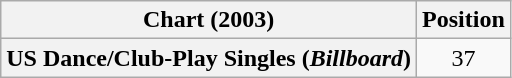<table class="wikitable plainrowheaders">
<tr>
<th>Chart (2003)</th>
<th>Position</th>
</tr>
<tr>
<th scope="row">US Dance/Club-Play Singles (<em>Billboard</em>)</th>
<td style="text-align:center;">37</td>
</tr>
</table>
